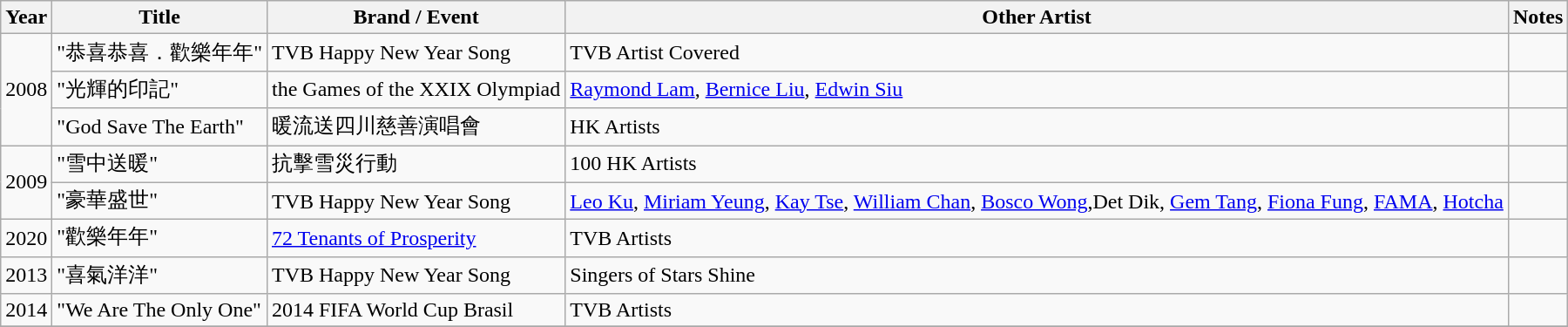<table class="wikitable">
<tr>
<th scope="col">Year</th>
<th scope="col">Title</th>
<th scope="col">Brand / Event</th>
<th scope="col">Other Artist</th>
<th scope="col">Notes</th>
</tr>
<tr>
<td rowspan="3">2008</td>
<td>"恭喜恭喜．歡樂年年"</td>
<td>TVB Happy New Year Song</td>
<td>TVB Artist Covered</td>
<td></td>
</tr>
<tr>
<td>"光輝的印記"</td>
<td>the Games of the XXIX Olympiad</td>
<td><a href='#'>Raymond Lam</a>, <a href='#'>Bernice Liu</a>, <a href='#'>Edwin Siu</a></td>
<td></td>
</tr>
<tr>
<td>"God Save The Earth"</td>
<td>暖流送四川慈善演唱會</td>
<td>HK Artists</td>
<td></td>
</tr>
<tr>
<td rowspan="2">2009</td>
<td>"雪中送暖"</td>
<td>抗擊雪災行動</td>
<td>100 HK Artists</td>
<td></td>
</tr>
<tr>
<td>"豪華盛世"</td>
<td>TVB Happy New Year Song</td>
<td><a href='#'>Leo Ku</a>, <a href='#'>Miriam Yeung</a>, <a href='#'>Kay Tse</a>, <a href='#'>William Chan</a>, <a href='#'>Bosco Wong</a>,Det Dik, <a href='#'>Gem Tang</a>, <a href='#'>Fiona Fung</a>, <a href='#'>FAMA</a>, <a href='#'>Hotcha</a></td>
<td></td>
</tr>
<tr>
<td>2020</td>
<td>"歡樂年年"</td>
<td><a href='#'>72 Tenants of Prosperity</a></td>
<td>TVB Artists</td>
<td></td>
</tr>
<tr>
<td>2013</td>
<td>"喜氣洋洋"</td>
<td>TVB Happy New Year Song</td>
<td>Singers of Stars Shine</td>
<td></td>
</tr>
<tr>
<td>2014</td>
<td>"We Are The Only One"</td>
<td>2014 FIFA World Cup Brasil</td>
<td>TVB Artists</td>
<td></td>
</tr>
<tr>
</tr>
</table>
